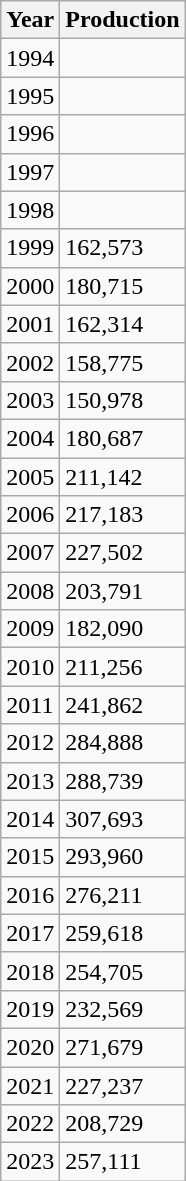<table class="wikitable sticky-header">
<tr>
<th>Year</th>
<th>Production</th>
</tr>
<tr>
<td>1994</td>
<td></td>
</tr>
<tr>
<td>1995</td>
<td></td>
</tr>
<tr>
<td>1996</td>
<td></td>
</tr>
<tr>
<td>1997</td>
<td></td>
</tr>
<tr>
<td>1998</td>
<td></td>
</tr>
<tr>
<td>1999</td>
<td>162,573</td>
</tr>
<tr>
<td>2000</td>
<td>180,715</td>
</tr>
<tr>
<td>2001</td>
<td>162,314</td>
</tr>
<tr>
<td>2002</td>
<td>158,775</td>
</tr>
<tr>
<td>2003</td>
<td>150,978</td>
</tr>
<tr>
<td>2004</td>
<td>180,687</td>
</tr>
<tr>
<td>2005</td>
<td>211,142</td>
</tr>
<tr>
<td>2006</td>
<td>217,183</td>
</tr>
<tr>
<td>2007</td>
<td>227,502</td>
</tr>
<tr>
<td>2008</td>
<td>203,791</td>
</tr>
<tr>
<td>2009</td>
<td>182,090</td>
</tr>
<tr>
<td>2010</td>
<td>211,256</td>
</tr>
<tr>
<td>2011</td>
<td>241,862</td>
</tr>
<tr>
<td>2012</td>
<td>284,888</td>
</tr>
<tr>
<td>2013</td>
<td>288,739</td>
</tr>
<tr>
<td>2014</td>
<td>307,693</td>
</tr>
<tr>
<td>2015</td>
<td>293,960</td>
</tr>
<tr>
<td>2016</td>
<td>276,211</td>
</tr>
<tr>
<td>2017</td>
<td>259,618</td>
</tr>
<tr>
<td>2018</td>
<td>254,705</td>
</tr>
<tr>
<td>2019</td>
<td>232,569</td>
</tr>
<tr>
<td>2020</td>
<td>271,679</td>
</tr>
<tr>
<td>2021</td>
<td>227,237</td>
</tr>
<tr>
<td>2022</td>
<td>208,729</td>
</tr>
<tr>
<td>2023</td>
<td>257,111</td>
</tr>
</table>
